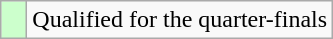<table class="wikitable">
<tr>
<td width=10px bgcolor="#ccffcc"></td>
<td>Qualified for the quarter-finals</td>
</tr>
</table>
